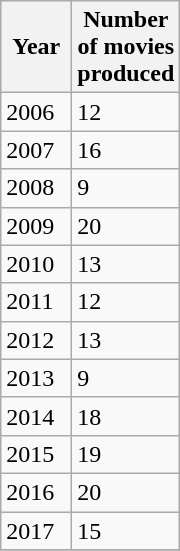<table class="wikitable collapsible" style="text-align: center;">
<tr>
<th width="40">Year</th>
<th width="40">Number of movies produced</th>
</tr>
<tr>
<td align="left">2006</td>
<td align="left">12</td>
</tr>
<tr>
<td align="left">2007</td>
<td align="left">16</td>
</tr>
<tr>
<td align="left">2008</td>
<td align="left">9</td>
</tr>
<tr>
<td align="left">2009</td>
<td align="left">20</td>
</tr>
<tr>
<td align="left">2010</td>
<td align="left">13</td>
</tr>
<tr>
<td align="left">2011</td>
<td align="left">12</td>
</tr>
<tr>
<td align="left">2012</td>
<td align="left">13</td>
</tr>
<tr>
<td align="left">2013</td>
<td align="left">9</td>
</tr>
<tr>
<td align="left">2014</td>
<td align="left">18</td>
</tr>
<tr>
<td align="left">2015</td>
<td align="left">19</td>
</tr>
<tr>
<td align="left">2016</td>
<td align="left">20</td>
</tr>
<tr>
<td align="left">2017</td>
<td align="left">15</td>
</tr>
<tr>
</tr>
</table>
